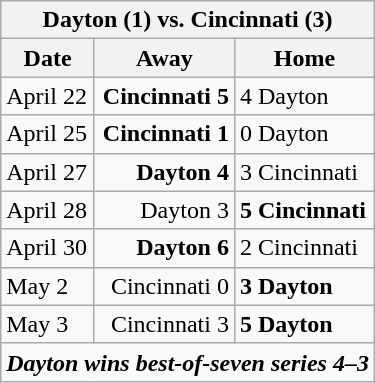<table class="wikitable">
<tr>
<th bgcolor="#DDDDDD" colspan="4">Dayton (1) vs. Cincinnati (3)</th>
</tr>
<tr>
<th>Date</th>
<th>Away</th>
<th>Home</th>
</tr>
<tr>
<td>April 22</td>
<td align="right"><strong>Cincinnati 5</strong></td>
<td>4 Dayton</td>
</tr>
<tr>
<td>April 25</td>
<td align="right"><strong>Cincinnati 1</strong></td>
<td>0 Dayton</td>
</tr>
<tr>
<td>April 27</td>
<td align="right"><strong>Dayton 4</strong></td>
<td>3 Cincinnati</td>
</tr>
<tr>
<td>April 28</td>
<td align="right">Dayton 3</td>
<td><strong>5 Cincinnati</strong></td>
</tr>
<tr>
<td>April 30</td>
<td align="right"><strong>Dayton 6</strong></td>
<td>2 Cincinnati</td>
</tr>
<tr>
<td>May 2</td>
<td align="right">Cincinnati 0</td>
<td><strong>3 Dayton</strong></td>
</tr>
<tr>
<td>May 3</td>
<td align="right">Cincinnati 3</td>
<td><strong>5 Dayton</strong></td>
</tr>
<tr align="center">
<td colspan="4"><strong><em>Dayton wins best-of-seven series 4–3</em></strong></td>
</tr>
</table>
